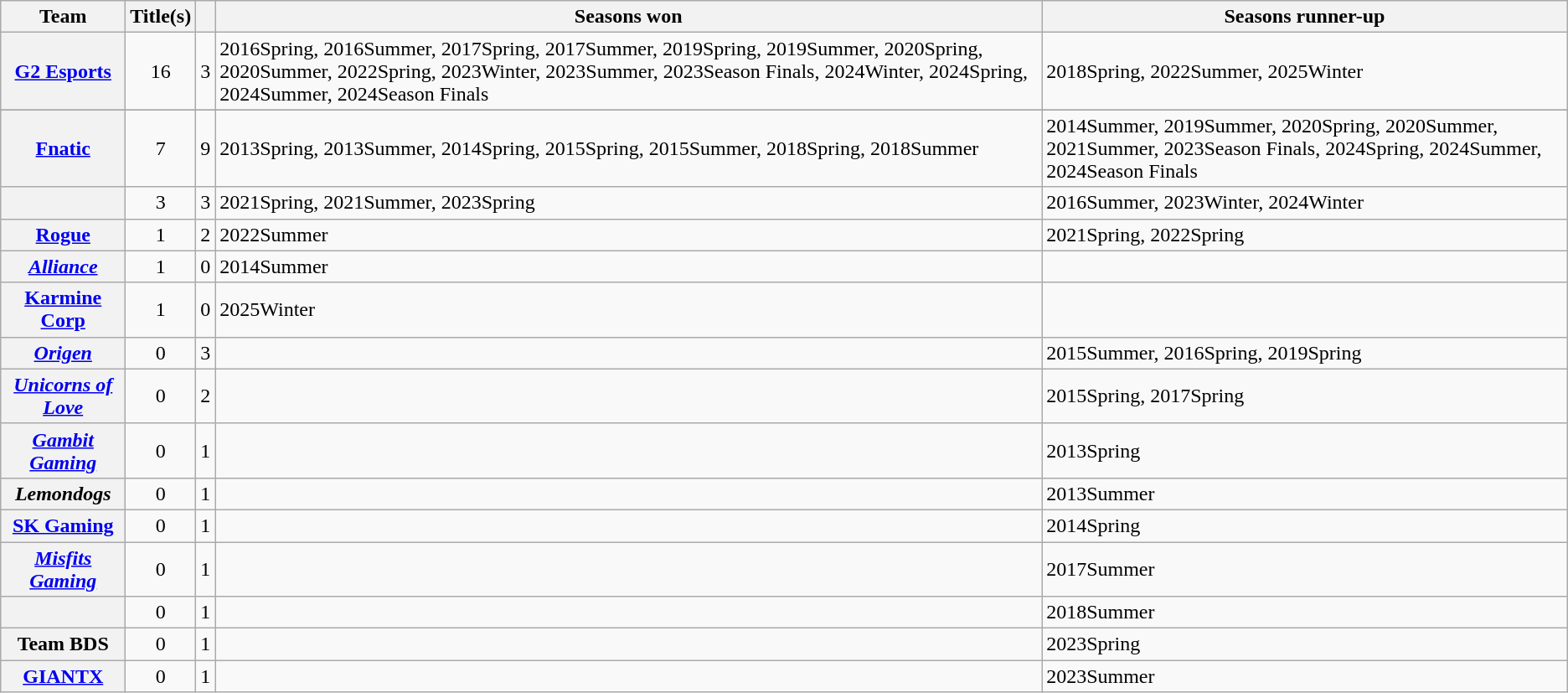<table class="wikitable sortable plainrowheaders">
<tr>
<th scope="col">Team</th>
<th scope="col">Title(s)</th>
<th scope="col"></th>
<th scope="col">Seasons won</th>
<th scope="col">Seasons runner-up</th>
</tr>
<tr>
<th scope="row"><a href='#'>G2 Esports</a></th>
<td style="text-align:center;">16</td>
<td style="text-align:center;">3</td>
<td>2016Spring, 2016Summer, 2017Spring, 2017Summer, 2019Spring, 2019Summer, 2020Spring, 2020Summer, 2022Spring, 2023Winter, 2023Summer, 2023Season Finals, 2024Winter, 2024Spring, 2024Summer, 2024Season Finals</td>
<td>2018Spring, 2022Summer, 2025Winter</td>
</tr>
<tr>
</tr>
<tr>
<th scope="row"><a href='#'>Fnatic</a></th>
<td style="text-align:center;">7</td>
<td style="text-align:center;">9</td>
<td>2013Spring, 2013Summer, 2014Spring, 2015Spring, 2015Summer, 2018Spring, 2018Summer</td>
<td>2014Summer, 2019Summer, 2020Spring, 2020Summer, 2021Summer, 2023Season Finals, 2024Spring, 2024Summer, 2024Season Finals</td>
</tr>
<tr>
<th scope="row"></th>
<td style="text-align:center;">3</td>
<td style="text-align:center;">3</td>
<td>2021Spring, 2021Summer, 2023Spring</td>
<td>2016Summer, 2023Winter, 2024Winter</td>
</tr>
<tr>
<th scope="row"><a href='#'>Rogue</a></th>
<td style="text-align:center;">1</td>
<td style="text-align:center;">2</td>
<td>2022Summer</td>
<td>2021Spring, 2022Spring</td>
</tr>
<tr>
<th scope="row"><em><a href='#'>Alliance</a></em></th>
<td style="text-align:center;">1</td>
<td style="text-align:center;">0</td>
<td>2014Summer</td>
<td></td>
</tr>
<tr>
<th scope="row"><a href='#'>Karmine Corp</a></th>
<td style="text-align:center;">1</td>
<td style="text-align:center;">0</td>
<td>2025Winter</td>
<td></td>
</tr>
<tr>
<th scope="row"><em><a href='#'>Origen</a></em></th>
<td style="text-align:center;">0</td>
<td style="text-align:center;">3</td>
<td></td>
<td>2015Summer, 2016Spring, 2019Spring</td>
</tr>
<tr>
<th scope="row"><em><a href='#'>Unicorns of Love</a></em></th>
<td style="text-align:center;">0</td>
<td style="text-align:center;">2</td>
<td></td>
<td>2015Spring, 2017Spring</td>
</tr>
<tr>
<th scope="row"><em><a href='#'>Gambit Gaming</a></em></th>
<td style="text-align:center;">0</td>
<td style="text-align:center;">1</td>
<td></td>
<td>2013Spring</td>
</tr>
<tr>
<th scope="row"><em>Lemondogs</em></th>
<td style="text-align:center;">0</td>
<td style="text-align:center;">1</td>
<td></td>
<td>2013Summer</td>
</tr>
<tr>
<th scope="row"><a href='#'>SK Gaming</a></th>
<td style="text-align:center;">0</td>
<td style="text-align:center;">1</td>
<td></td>
<td>2014Spring</td>
</tr>
<tr>
<th scope="row"><em><a href='#'>Misfits Gaming</a></em></th>
<td style="text-align:center;">0</td>
<td style="text-align:center;">1</td>
<td></td>
<td>2017Summer</td>
</tr>
<tr>
<th scope="row"></th>
<td style="text-align:center;">0</td>
<td style="text-align:center;">1</td>
<td></td>
<td>2018Summer</td>
</tr>
<tr>
<th scope="row">Team BDS</th>
<td style="text-align:center;">0</td>
<td style="text-align:center;">1</td>
<td></td>
<td>2023Spring</td>
</tr>
<tr>
<th scope="row"><a href='#'>GIANTX</a></th>
<td style="text-align:center;">0</td>
<td style="text-align:center;">1</td>
<td></td>
<td>2023Summer</td>
</tr>
</table>
